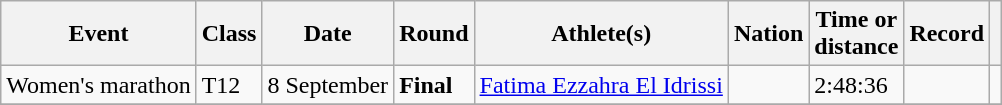<table class="wikitable sortable">
<tr>
<th>Event</th>
<th>Class</th>
<th>Date</th>
<th>Round</th>
<th>Athlete(s)</th>
<th>Nation</th>
<th>Time or<br>distance</th>
<th>Record</th>
<th class="unsortable"></th>
</tr>
<tr>
<td>Women's marathon</td>
<td>T12</td>
<td>8 September</td>
<td><strong>Final</strong></td>
<td><a href='#'>Fatima Ezzahra El Idrissi</a></td>
<td></td>
<td>2:48:36</td>
<td><strong></strong></td>
<td></td>
</tr>
<tr>
</tr>
</table>
